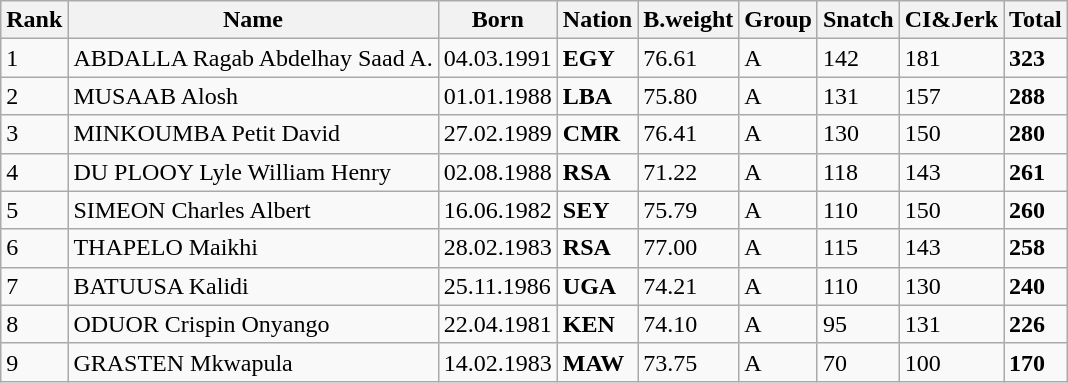<table class="wikitable">
<tr>
<th>Rank</th>
<th>Name</th>
<th>Born</th>
<th>Nation</th>
<th>B.weight</th>
<th>Group</th>
<th>Snatch</th>
<th>CI&Jerk</th>
<th>Total</th>
</tr>
<tr>
<td>1</td>
<td>ABDALLA Ragab Abdelhay Saad A.</td>
<td>04.03.1991</td>
<td><strong>EGY</strong></td>
<td>76.61</td>
<td>A</td>
<td>142</td>
<td>181</td>
<td><strong>323</strong></td>
</tr>
<tr>
<td>2</td>
<td>MUSAAB Alosh</td>
<td>01.01.1988</td>
<td><strong>LBA</strong></td>
<td>75.80</td>
<td>A</td>
<td>131</td>
<td>157</td>
<td><strong>288</strong></td>
</tr>
<tr>
<td>3</td>
<td>MINKOUMBA Petit David</td>
<td>27.02.1989</td>
<td><strong>CMR</strong></td>
<td>76.41</td>
<td>A</td>
<td>130</td>
<td>150</td>
<td><strong>280</strong></td>
</tr>
<tr>
<td>4</td>
<td>DU PLOOY Lyle William Henry</td>
<td>02.08.1988</td>
<td><strong>RSA</strong></td>
<td>71.22</td>
<td>A</td>
<td>118</td>
<td>143</td>
<td><strong>261</strong></td>
</tr>
<tr>
<td>5</td>
<td>SIMEON Charles Albert</td>
<td>16.06.1982</td>
<td><strong>SEY</strong></td>
<td>75.79</td>
<td>A</td>
<td>110</td>
<td>150</td>
<td><strong>260</strong></td>
</tr>
<tr>
<td>6</td>
<td>THAPELO Maikhi</td>
<td>28.02.1983</td>
<td><strong>RSA</strong></td>
<td>77.00</td>
<td>A</td>
<td>115</td>
<td>143</td>
<td><strong>258</strong></td>
</tr>
<tr>
<td>7</td>
<td>BATUUSA Kalidi</td>
<td>25.11.1986</td>
<td><strong>UGA</strong></td>
<td>74.21</td>
<td>A</td>
<td>110</td>
<td>130</td>
<td><strong>240</strong></td>
</tr>
<tr>
<td>8</td>
<td>ODUOR Crispin Onyango</td>
<td>22.04.1981</td>
<td><strong>KEN</strong></td>
<td>74.10</td>
<td>A</td>
<td>95</td>
<td>131</td>
<td><strong>226</strong></td>
</tr>
<tr>
<td>9</td>
<td>GRASTEN Mkwapula</td>
<td>14.02.1983</td>
<td><strong>MAW</strong></td>
<td>73.75</td>
<td>A</td>
<td>70</td>
<td>100</td>
<td><strong>170</strong></td>
</tr>
</table>
